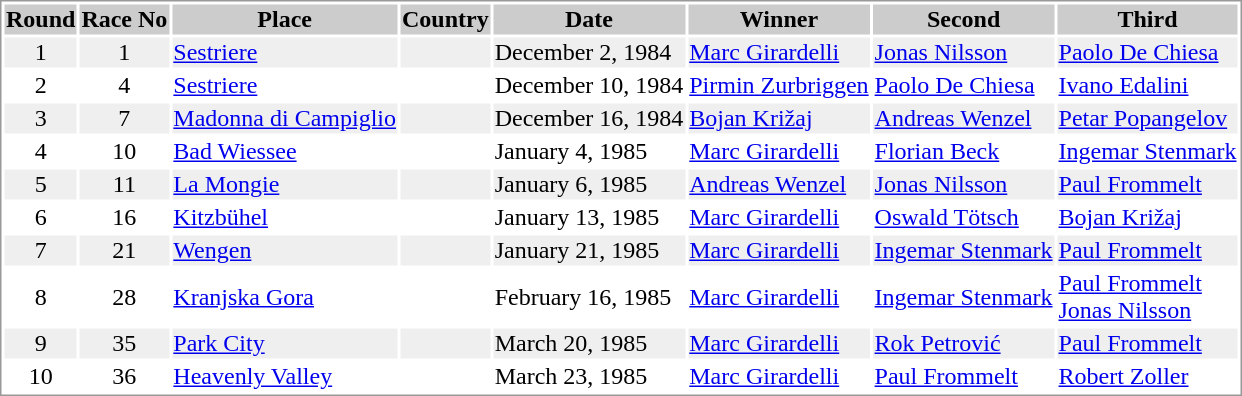<table border="0" style="border: 1px solid #999; background-color:#FFFFFF; text-align:center">
<tr align="center" bgcolor="#CCCCCC">
<th>Round</th>
<th>Race No</th>
<th>Place</th>
<th>Country</th>
<th>Date</th>
<th>Winner</th>
<th>Second</th>
<th>Third</th>
</tr>
<tr bgcolor="#EFEFEF">
<td>1</td>
<td>1</td>
<td align="left"><a href='#'>Sestriere</a></td>
<td align="left"></td>
<td align="left">December 2, 1984</td>
<td align="left"> <a href='#'>Marc Girardelli</a></td>
<td align="left"> <a href='#'>Jonas Nilsson</a></td>
<td align="left"> <a href='#'>Paolo De Chiesa</a></td>
</tr>
<tr>
<td>2</td>
<td>4</td>
<td align="left"><a href='#'>Sestriere</a></td>
<td align="left"></td>
<td align="left">December 10, 1984</td>
<td align="left"> <a href='#'>Pirmin Zurbriggen</a></td>
<td align="left"> <a href='#'>Paolo De Chiesa</a></td>
<td align="left"> <a href='#'>Ivano Edalini</a></td>
</tr>
<tr bgcolor="#EFEFEF">
<td>3</td>
<td>7</td>
<td align="left"><a href='#'>Madonna di Campiglio</a></td>
<td align="left"></td>
<td align="left">December 16, 1984</td>
<td align="left"> <a href='#'>Bojan Križaj</a></td>
<td align="left"> <a href='#'>Andreas Wenzel</a></td>
<td align="left"> <a href='#'>Petar Popangelov</a></td>
</tr>
<tr>
<td>4</td>
<td>10</td>
<td align="left"><a href='#'>Bad Wiessee</a></td>
<td align="left"></td>
<td align="left">January 4, 1985</td>
<td align="left"> <a href='#'>Marc Girardelli</a></td>
<td align="left"> <a href='#'>Florian Beck</a></td>
<td align="left"> <a href='#'>Ingemar Stenmark</a></td>
</tr>
<tr bgcolor="#EFEFEF">
<td>5</td>
<td>11</td>
<td align="left"><a href='#'>La Mongie</a></td>
<td align="left"></td>
<td align="left">January 6, 1985</td>
<td align="left"> <a href='#'>Andreas Wenzel</a></td>
<td align="left"> <a href='#'>Jonas Nilsson</a></td>
<td align="left"> <a href='#'>Paul Frommelt</a></td>
</tr>
<tr>
<td>6</td>
<td>16</td>
<td align="left"><a href='#'>Kitzbühel</a></td>
<td align="left"></td>
<td align="left">January 13, 1985</td>
<td align="left"> <a href='#'>Marc Girardelli</a></td>
<td align="left"> <a href='#'>Oswald Tötsch</a></td>
<td align="left"> <a href='#'>Bojan Križaj</a></td>
</tr>
<tr bgcolor="#EFEFEF">
<td>7</td>
<td>21</td>
<td align="left"><a href='#'>Wengen</a></td>
<td align="left"></td>
<td align="left">January 21, 1985</td>
<td align="left"> <a href='#'>Marc Girardelli</a></td>
<td align="left"> <a href='#'>Ingemar Stenmark</a></td>
<td align="left"> <a href='#'>Paul Frommelt</a></td>
</tr>
<tr>
<td>8</td>
<td>28</td>
<td align="left"><a href='#'>Kranjska Gora</a></td>
<td align="left"></td>
<td align="left">February 16, 1985</td>
<td align="left"> <a href='#'>Marc Girardelli</a></td>
<td align="left"> <a href='#'>Ingemar Stenmark</a></td>
<td align="left"> <a href='#'>Paul Frommelt</a><br> <a href='#'>Jonas Nilsson</a></td>
</tr>
<tr bgcolor="#EFEFEF">
<td>9</td>
<td>35</td>
<td align="left"><a href='#'>Park City</a></td>
<td align="left"></td>
<td align="left">March 20, 1985</td>
<td align="left"> <a href='#'>Marc Girardelli</a></td>
<td align="left"> <a href='#'>Rok Petrović</a></td>
<td align="left"> <a href='#'>Paul Frommelt</a></td>
</tr>
<tr>
<td>10</td>
<td>36</td>
<td align="left"><a href='#'>Heavenly Valley</a></td>
<td align="left"></td>
<td align="left">March 23, 1985</td>
<td align="left"> <a href='#'>Marc Girardelli</a></td>
<td align="left"> <a href='#'>Paul Frommelt</a></td>
<td align="left"> <a href='#'>Robert Zoller</a></td>
</tr>
</table>
